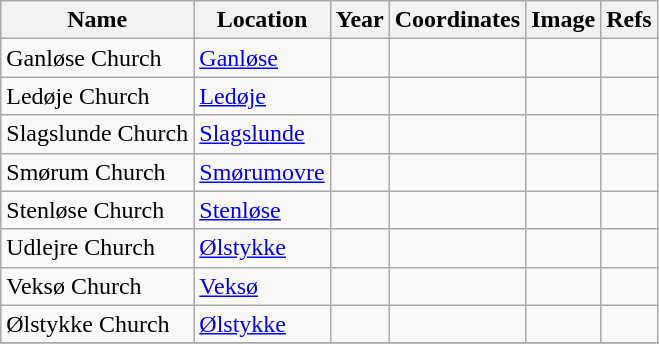<table class="wikitable sortable">
<tr>
<th>Name</th>
<th>Location</th>
<th>Year</th>
<th>Coordinates</th>
<th>Image</th>
<th>Refs</th>
</tr>
<tr>
<td>Ganløse Church</td>
<td><a href='#'>Ganløse</a></td>
<td></td>
<td></td>
<td></td>
<td></td>
</tr>
<tr>
<td>Ledøje Church</td>
<td><a href='#'>Ledøje</a></td>
<td></td>
<td></td>
<td></td>
<td></td>
</tr>
<tr>
<td>Slagslunde Church</td>
<td><a href='#'>Slagslunde</a></td>
<td></td>
<td></td>
<td></td>
<td></td>
</tr>
<tr>
<td>Smørum Church</td>
<td><a href='#'>Smørumovre</a></td>
<td></td>
<td></td>
<td></td>
<td></td>
</tr>
<tr>
<td>Stenløse Church</td>
<td><a href='#'>Stenløse</a></td>
<td></td>
<td></td>
<td></td>
<td></td>
</tr>
<tr>
<td>Udlejre Church</td>
<td><a href='#'>Ølstykke</a></td>
<td></td>
<td></td>
<td></td>
<td></td>
</tr>
<tr>
<td>Veksø Church</td>
<td><a href='#'>Veksø</a></td>
<td></td>
<td></td>
<td></td>
<td></td>
</tr>
<tr>
<td>Ølstykke Church</td>
<td><a href='#'>Ølstykke</a></td>
<td></td>
<td></td>
<td></td>
<td></td>
</tr>
<tr>
</tr>
</table>
